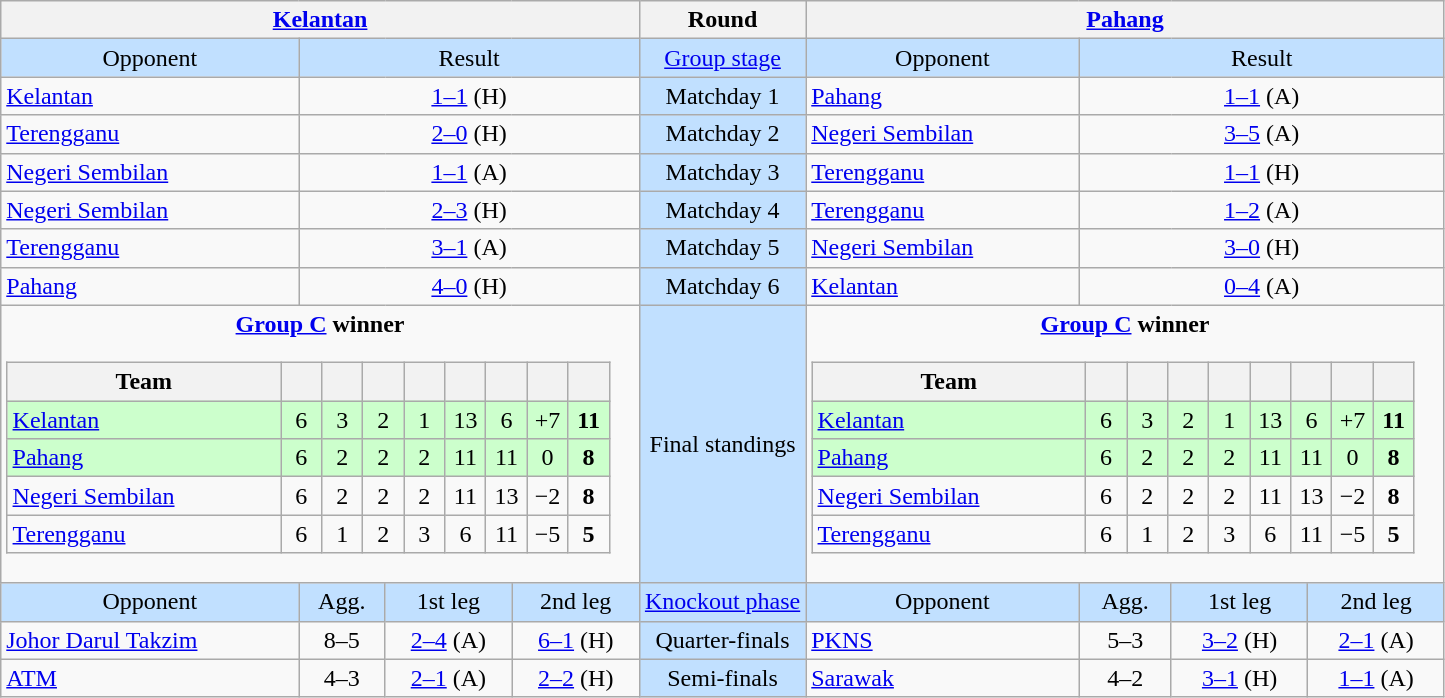<table class="wikitable" style="text-align:center">
<tr>
<th colspan=4> <a href='#'>Kelantan</a></th>
<th>Round</th>
<th colspan=4> <a href='#'>Pahang</a></th>
</tr>
<tr style="background:#c1e0ff">
<td>Opponent</td>
<td colspan=3>Result</td>
<td><a href='#'>Group stage</a></td>
<td>Opponent</td>
<td colspan=3>Result</td>
</tr>
<tr>
<td align=left> <a href='#'>Kelantan</a></td>
<td colspan=3><a href='#'>1–1</a> (H)</td>
<td style="background:#c1e0ff">Matchday 1</td>
<td align=left> <a href='#'>Pahang</a></td>
<td colspan=3><a href='#'>1–1</a> (A)</td>
</tr>
<tr>
<td align=left> <a href='#'>Terengganu</a></td>
<td colspan=3><a href='#'>2–0</a> (H)</td>
<td style="background:#c1e0ff">Matchday 2</td>
<td align=left> <a href='#'>Negeri Sembilan</a></td>
<td colspan=3><a href='#'>3–5</a> (A)</td>
</tr>
<tr>
<td align=left> <a href='#'>Negeri Sembilan</a></td>
<td colspan=3><a href='#'>1–1</a> (A)</td>
<td style="background:#c1e0ff">Matchday 3</td>
<td align=left> <a href='#'>Terengganu</a></td>
<td colspan=3><a href='#'>1–1</a> (H)</td>
</tr>
<tr>
<td align=left> <a href='#'>Negeri Sembilan</a></td>
<td colspan=3><a href='#'>2–3</a> (H)</td>
<td style="background:#c1e0ff">Matchday 4</td>
<td align=left> <a href='#'>Terengganu</a></td>
<td colspan=3><a href='#'>1–2</a> (A)</td>
</tr>
<tr>
<td align=left> <a href='#'>Terengganu</a></td>
<td colspan=3><a href='#'>3–1</a> (A)</td>
<td style="background:#c1e0ff">Matchday 5</td>
<td align=left> <a href='#'>Negeri Sembilan</a></td>
<td colspan=3><a href='#'>3–0</a> (H)</td>
</tr>
<tr>
<td align=left> <a href='#'>Pahang</a></td>
<td colspan=3><a href='#'>4–0</a> (H)</td>
<td style="background:#c1e0ff">Matchday 6</td>
<td align=left> <a href='#'>Kelantan</a></td>
<td colspan=3><a href='#'>0–4</a> (A)</td>
</tr>
<tr>
<td colspan=4 valign=top><strong><a href='#'>Group C</a> winner</strong><br><table class="wikitable" style="text-align: center">
<tr>
<th width=175>Team</th>
<th width=20></th>
<th width=20></th>
<th width=20></th>
<th width=20></th>
<th width=20></th>
<th width=20></th>
<th width=20></th>
<th width=20></th>
</tr>
<tr style="background:#cfc">
<td align=left> <a href='#'>Kelantan</a></td>
<td>6</td>
<td>3</td>
<td>2</td>
<td>1</td>
<td>13</td>
<td>6</td>
<td>+7</td>
<td><strong>11</strong></td>
</tr>
<tr style="background:#cfc">
<td align=left> <a href='#'>Pahang</a></td>
<td>6</td>
<td>2</td>
<td>2</td>
<td>2</td>
<td>11</td>
<td>11</td>
<td>0</td>
<td><strong>8</strong></td>
</tr>
<tr>
<td align=left> <a href='#'>Negeri Sembilan</a></td>
<td>6</td>
<td>2</td>
<td>2</td>
<td>2</td>
<td>11</td>
<td>13</td>
<td>−2</td>
<td><strong>8</strong></td>
</tr>
<tr>
<td align=left> <a href='#'>Terengganu</a></td>
<td>6</td>
<td>1</td>
<td>2</td>
<td>3</td>
<td>6</td>
<td>11</td>
<td>−5</td>
<td><strong>5</strong></td>
</tr>
</table>
</td>
<td style="background:#c1e0ff">Final standings</td>
<td colspan=4 valign=top><strong><a href='#'>Group C</a> winner</strong><br><table class="wikitable" style="text-align: center">
<tr>
<th width=175>Team</th>
<th width=20></th>
<th width=20></th>
<th width=20></th>
<th width=20></th>
<th width=20></th>
<th width=20></th>
<th width=20></th>
<th width=20></th>
</tr>
<tr style="background:#cfc">
<td align=left> <a href='#'>Kelantan</a></td>
<td>6</td>
<td>3</td>
<td>2</td>
<td>1</td>
<td>13</td>
<td>6</td>
<td>+7</td>
<td><strong>11</strong></td>
</tr>
<tr style="background:#cfc">
<td align=left> <a href='#'>Pahang</a></td>
<td>6</td>
<td>2</td>
<td>2</td>
<td>2</td>
<td>11</td>
<td>11</td>
<td>0</td>
<td><strong>8</strong></td>
</tr>
<tr>
<td align=left> <a href='#'>Negeri Sembilan</a></td>
<td>6</td>
<td>2</td>
<td>2</td>
<td>2</td>
<td>11</td>
<td>13</td>
<td>−2</td>
<td><strong>8</strong></td>
</tr>
<tr>
<td align=left> <a href='#'>Terengganu</a></td>
<td>6</td>
<td>1</td>
<td>2</td>
<td>3</td>
<td>6</td>
<td>11</td>
<td>−5</td>
<td><strong>5</strong></td>
</tr>
</table>
</td>
</tr>
<tr style="background:#c1e0ff">
<td>Opponent</td>
<td>Agg.</td>
<td>1st leg</td>
<td>2nd leg</td>
<td><a href='#'>Knockout phase</a></td>
<td>Opponent</td>
<td>Agg.</td>
<td>1st leg</td>
<td>2nd leg</td>
</tr>
<tr>
<td align=left> <a href='#'>Johor Darul Takzim</a></td>
<td>8–5</td>
<td><a href='#'>2–4</a> (A)</td>
<td><a href='#'>6–1</a> (H)</td>
<td style="background:#c1e0ff">Quarter-finals</td>
<td align=left> <a href='#'>PKNS</a></td>
<td>5–3</td>
<td><a href='#'>3–2</a> (H)</td>
<td><a href='#'>2–1</a> (A)</td>
</tr>
<tr>
<td align=left> <a href='#'>ATM</a></td>
<td>4–3</td>
<td><a href='#'>2–1</a> (A)</td>
<td><a href='#'>2–2</a> (H)</td>
<td style="background:#c1e0ff">Semi-finals</td>
<td align=left> <a href='#'>Sarawak</a></td>
<td>4–2</td>
<td><a href='#'>3–1</a> (H)</td>
<td><a href='#'>1–1</a> (A)</td>
</tr>
</table>
